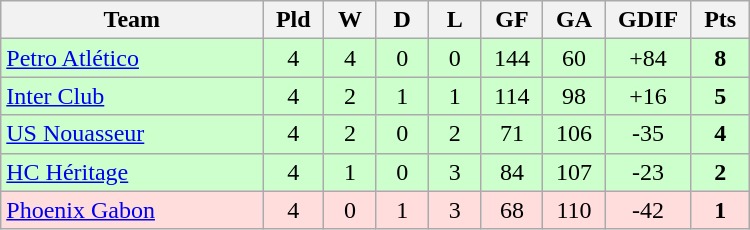<table class=wikitable style="text-align:center" width=500>
<tr>
<th width=25%>Team</th>
<th width=5%>Pld</th>
<th width=5%>W</th>
<th width=5%>D</th>
<th width=5%>L</th>
<th width=5%>GF</th>
<th width=5%>GA</th>
<th width=5%>GDIF</th>
<th width=5%>Pts</th>
</tr>
<tr bgcolor=#ccffcc>
<td align="left"> <a href='#'>Petro Atlético</a></td>
<td>4</td>
<td>4</td>
<td>0</td>
<td>0</td>
<td>144</td>
<td>60</td>
<td>+84</td>
<td><strong>8</strong></td>
</tr>
<tr bgcolor=#ccffcc>
<td align="left"> <a href='#'>Inter Club</a></td>
<td>4</td>
<td>2</td>
<td>1</td>
<td>1</td>
<td>114</td>
<td>98</td>
<td>+16</td>
<td><strong>5</strong></td>
</tr>
<tr bgcolor=#ccffcc>
<td align="left"> <a href='#'>US Nouasseur</a></td>
<td>4</td>
<td>2</td>
<td>0</td>
<td>2</td>
<td>71</td>
<td>106</td>
<td>-35</td>
<td><strong>4</strong></td>
</tr>
<tr bgcolor=#ccffcc>
<td align="left"> <a href='#'>HC Héritage</a></td>
<td>4</td>
<td>1</td>
<td>0</td>
<td>3</td>
<td>84</td>
<td>107</td>
<td>-23</td>
<td><strong>2</strong></td>
</tr>
<tr bgcolor=#ffdddd>
<td align="left"> <a href='#'>Phoenix Gabon</a></td>
<td>4</td>
<td>0</td>
<td>1</td>
<td>3</td>
<td>68</td>
<td>110</td>
<td>-42</td>
<td><strong>1</strong></td>
</tr>
</table>
